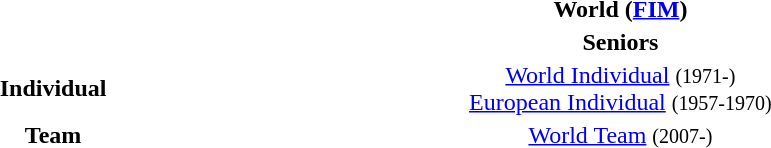<table class="toccolours" style="text-align: center; width: 60%">
<tr>
<th rowspan=2></th>
<th>World (<a href='#'>FIM</a>)</th>
</tr>
<tr>
<th>Seniors</th>
</tr>
<tr>
<th>Individual</th>
<td><a href='#'>World Individual</a> <small>(1971-)</small> <br><a href='#'>European Individual</a> <small>(1957-1970)</small></td>
</tr>
<tr>
<th>Team</th>
<td><a href='#'>World Team</a> <small>(2007-)</small></td>
</tr>
</table>
